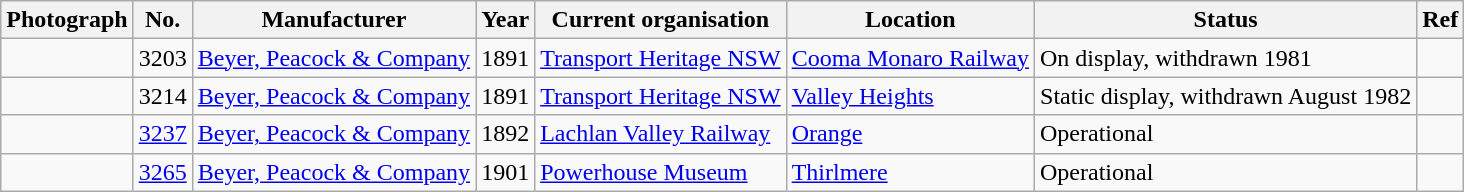<table class="wikitable">
<tr>
<th>Photograph</th>
<th>No.</th>
<th>Manufacturer</th>
<th>Year</th>
<th>Current organisation</th>
<th>Location</th>
<th>Status</th>
<th>Ref</th>
</tr>
<tr>
<td></td>
<td>3203</td>
<td><a href='#'>Beyer, Peacock & Company</a></td>
<td>1891</td>
<td><a href='#'>Transport Heritage NSW</a></td>
<td><a href='#'>Cooma Monaro Railway</a></td>
<td>On display, withdrawn 1981</td>
<td></td>
</tr>
<tr>
<td></td>
<td>3214</td>
<td><a href='#'>Beyer, Peacock & Company</a></td>
<td>1891</td>
<td><a href='#'>Transport Heritage NSW</a></td>
<td><a href='#'>Valley Heights</a></td>
<td>Static display, withdrawn August 1982</td>
<td></td>
</tr>
<tr>
<td></td>
<td><a href='#'>3237</a></td>
<td><a href='#'>Beyer, Peacock & Company</a></td>
<td>1892</td>
<td><a href='#'>Lachlan Valley Railway</a></td>
<td><a href='#'>Orange</a></td>
<td>Operational</td>
<td></td>
</tr>
<tr>
<td></td>
<td><a href='#'>3265</a></td>
<td><a href='#'>Beyer, Peacock & Company</a></td>
<td>1901</td>
<td><a href='#'>Powerhouse Museum</a></td>
<td><a href='#'>Thirlmere</a></td>
<td>Operational</td>
<td></td>
</tr>
</table>
